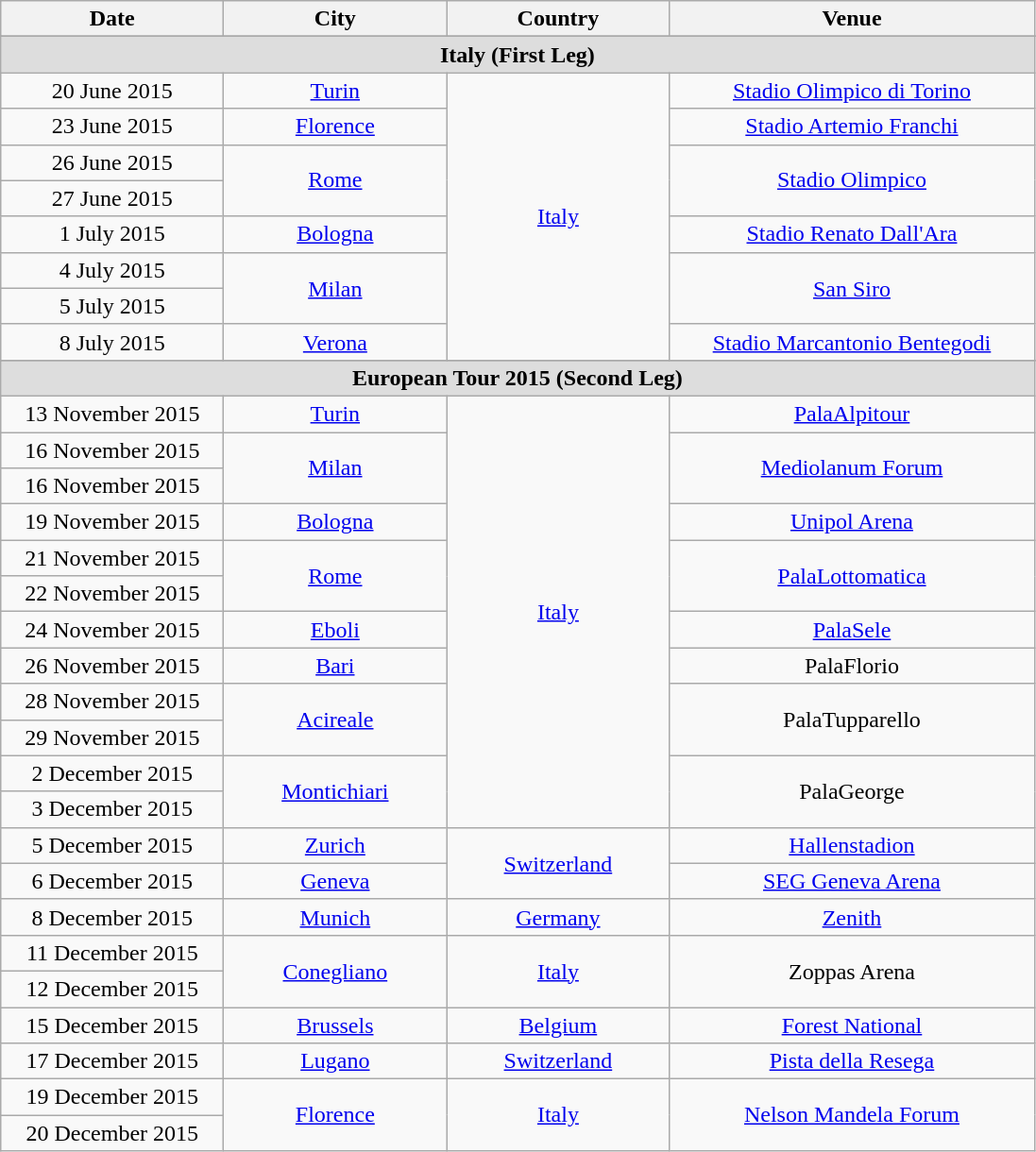<table class="wikitable" style="text-align:center;">
<tr>
<th width="150">Date</th>
<th width="150">City</th>
<th width="150">Country</th>
<th width="250">Venue</th>
</tr>
<tr>
</tr>
<tr style="background:#ddd;">
<td colspan="4"><strong>Italy (First Leg)</strong></td>
</tr>
<tr>
<td>20 June 2015</td>
<td><a href='#'>Turin</a></td>
<td rowspan="8"><a href='#'>Italy</a></td>
<td><a href='#'>Stadio Olimpico di Torino</a></td>
</tr>
<tr>
<td>23 June 2015</td>
<td><a href='#'>Florence</a></td>
<td><a href='#'>Stadio Artemio Franchi</a></td>
</tr>
<tr>
<td>26 June 2015</td>
<td rowspan="2"><a href='#'>Rome</a></td>
<td rowspan="2"><a href='#'>Stadio Olimpico</a></td>
</tr>
<tr>
<td>27 June 2015</td>
</tr>
<tr>
<td>1 July 2015</td>
<td><a href='#'>Bologna</a></td>
<td><a href='#'>Stadio Renato Dall'Ara</a></td>
</tr>
<tr>
<td>4 July 2015</td>
<td rowspan="2"><a href='#'>Milan</a></td>
<td rowspan="2"><a href='#'>San Siro</a></td>
</tr>
<tr>
<td>5 July 2015</td>
</tr>
<tr>
<td>8 July 2015</td>
<td><a href='#'>Verona</a></td>
<td><a href='#'>Stadio Marcantonio Bentegodi</a></td>
</tr>
<tr>
</tr>
<tr style="background:#ddd;">
<td colspan="4"><strong>European Tour 2015 (Second Leg)</strong></td>
</tr>
<tr>
<td>13 November 2015</td>
<td><a href='#'>Turin</a></td>
<td rowspan="12"><a href='#'>Italy</a></td>
<td><a href='#'>PalaAlpitour</a></td>
</tr>
<tr>
<td>16 November 2015</td>
<td rowspan="2"><a href='#'>Milan</a></td>
<td rowspan="2"><a href='#'>Mediolanum Forum</a></td>
</tr>
<tr>
<td>16 November 2015</td>
</tr>
<tr>
<td>19 November 2015</td>
<td><a href='#'>Bologna</a></td>
<td><a href='#'>Unipol Arena</a></td>
</tr>
<tr>
<td>21 November 2015</td>
<td rowspan="2"><a href='#'>Rome</a></td>
<td rowspan="2"><a href='#'>PalaLottomatica</a></td>
</tr>
<tr>
<td>22 November 2015</td>
</tr>
<tr>
<td>24 November 2015</td>
<td><a href='#'>Eboli</a></td>
<td><a href='#'>PalaSele</a></td>
</tr>
<tr>
<td>26 November 2015</td>
<td><a href='#'>Bari</a></td>
<td>PalaFlorio</td>
</tr>
<tr>
<td>28 November 2015</td>
<td rowspan="2"><a href='#'>Acireale</a></td>
<td rowspan="2">PalaTupparello</td>
</tr>
<tr>
<td>29 November 2015</td>
</tr>
<tr>
<td>2 December 2015</td>
<td rowspan="2"><a href='#'>Montichiari</a></td>
<td rowspan="2">PalaGeorge</td>
</tr>
<tr>
<td>3 December 2015</td>
</tr>
<tr>
<td>5 December 2015</td>
<td><a href='#'>Zurich</a></td>
<td rowspan="2"><a href='#'>Switzerland</a></td>
<td><a href='#'>Hallenstadion</a></td>
</tr>
<tr>
<td>6 December 2015</td>
<td><a href='#'>Geneva</a></td>
<td><a href='#'>SEG Geneva Arena</a></td>
</tr>
<tr>
<td>8 December 2015</td>
<td><a href='#'>Munich</a></td>
<td><a href='#'>Germany</a></td>
<td><a href='#'>Zenith</a></td>
</tr>
<tr>
<td>11 December 2015</td>
<td rowspan="2"><a href='#'>Conegliano</a></td>
<td rowspan="2"><a href='#'>Italy</a></td>
<td rowspan="2">Zoppas Arena</td>
</tr>
<tr>
<td>12 December 2015</td>
</tr>
<tr>
<td>15 December 2015</td>
<td><a href='#'>Brussels</a></td>
<td><a href='#'>Belgium</a></td>
<td><a href='#'>Forest National</a></td>
</tr>
<tr>
<td>17 December 2015</td>
<td><a href='#'>Lugano</a></td>
<td><a href='#'>Switzerland</a></td>
<td><a href='#'>Pista della Resega</a></td>
</tr>
<tr>
<td>19 December 2015</td>
<td rowspan="2"><a href='#'>Florence</a></td>
<td rowspan="2"><a href='#'>Italy</a></td>
<td rowspan="2"><a href='#'>Nelson Mandela Forum</a></td>
</tr>
<tr>
<td>20 December 2015</td>
</tr>
</table>
